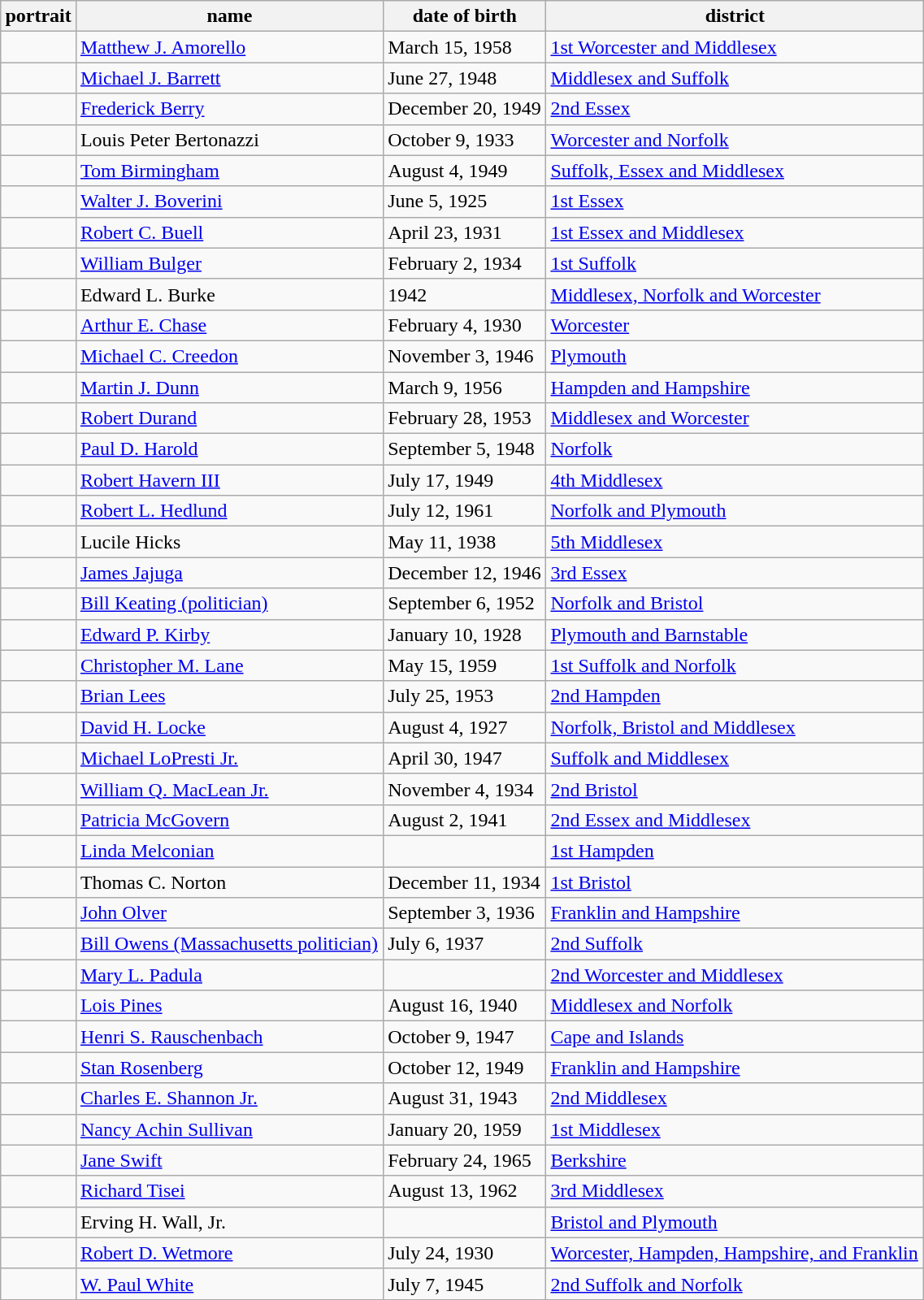<table class='wikitable sortable' style="width:60%">
<tr>
<th>portrait</th>
<th>name </th>
<th data-sort-type=date>date of birth </th>
<th>district </th>
</tr>
<tr>
<td></td>
<td><a href='#'>Matthew J. Amorello</a></td>
<td>March 15, 1958</td>
<td><a href='#'>1st Worcester and Middlesex</a></td>
</tr>
<tr>
<td></td>
<td><a href='#'>Michael J. Barrett</a></td>
<td>June 27, 1948</td>
<td><a href='#'>Middlesex and Suffolk</a></td>
</tr>
<tr>
<td></td>
<td><a href='#'>Frederick Berry</a></td>
<td>December 20, 1949</td>
<td><a href='#'>2nd Essex</a></td>
</tr>
<tr>
<td></td>
<td>Louis Peter Bertonazzi</td>
<td>October 9, 1933</td>
<td><a href='#'>Worcester and Norfolk</a></td>
</tr>
<tr>
<td></td>
<td><a href='#'>Tom Birmingham</a></td>
<td>August 4, 1949</td>
<td><a href='#'>Suffolk, Essex and Middlesex</a></td>
</tr>
<tr>
<td></td>
<td><a href='#'>Walter J. Boverini</a></td>
<td>June 5, 1925</td>
<td><a href='#'>1st Essex</a></td>
</tr>
<tr>
<td></td>
<td><a href='#'>Robert C. Buell</a></td>
<td>April 23, 1931</td>
<td><a href='#'>1st Essex and Middlesex</a></td>
</tr>
<tr>
<td></td>
<td><a href='#'>William Bulger</a></td>
<td>February 2, 1934</td>
<td><a href='#'>1st Suffolk</a></td>
</tr>
<tr>
<td></td>
<td>Edward L. Burke</td>
<td>1942</td>
<td><a href='#'>Middlesex, Norfolk and Worcester</a></td>
</tr>
<tr>
<td></td>
<td><a href='#'>Arthur E. Chase</a></td>
<td>February 4, 1930</td>
<td><a href='#'>Worcester</a></td>
</tr>
<tr>
<td></td>
<td><a href='#'>Michael C. Creedon</a></td>
<td>November 3, 1946</td>
<td><a href='#'>Plymouth</a></td>
</tr>
<tr>
<td></td>
<td><a href='#'>Martin J. Dunn</a></td>
<td>March 9, 1956</td>
<td><a href='#'>Hampden and Hampshire</a></td>
</tr>
<tr>
<td></td>
<td><a href='#'>Robert Durand</a></td>
<td>February 28, 1953</td>
<td><a href='#'>Middlesex and Worcester</a></td>
</tr>
<tr>
<td></td>
<td><a href='#'>Paul D. Harold</a></td>
<td>September 5, 1948</td>
<td><a href='#'>Norfolk</a></td>
</tr>
<tr>
<td></td>
<td><a href='#'>Robert Havern III</a></td>
<td>July 17, 1949</td>
<td><a href='#'>4th Middlesex</a></td>
</tr>
<tr>
<td></td>
<td><a href='#'>Robert L. Hedlund</a></td>
<td>July 12, 1961</td>
<td><a href='#'>Norfolk and Plymouth</a></td>
</tr>
<tr>
<td></td>
<td>Lucile Hicks</td>
<td>May 11, 1938</td>
<td><a href='#'>5th Middlesex</a></td>
</tr>
<tr>
<td></td>
<td><a href='#'>James Jajuga</a></td>
<td>December 12, 1946</td>
<td><a href='#'>3rd Essex</a></td>
</tr>
<tr>
<td></td>
<td><a href='#'>Bill Keating (politician)</a></td>
<td>September 6, 1952</td>
<td><a href='#'>Norfolk and Bristol</a></td>
</tr>
<tr>
<td></td>
<td><a href='#'>Edward P. Kirby</a></td>
<td>January 10, 1928</td>
<td><a href='#'>Plymouth and Barnstable</a></td>
</tr>
<tr>
<td></td>
<td><a href='#'>Christopher M. Lane</a></td>
<td>May 15, 1959</td>
<td><a href='#'>1st Suffolk and Norfolk</a></td>
</tr>
<tr>
<td></td>
<td><a href='#'>Brian Lees</a></td>
<td>July 25, 1953</td>
<td><a href='#'>2nd Hampden</a></td>
</tr>
<tr>
<td></td>
<td><a href='#'>David H. Locke</a></td>
<td>August 4, 1927</td>
<td><a href='#'>Norfolk, Bristol and Middlesex</a></td>
</tr>
<tr>
<td></td>
<td><a href='#'>Michael LoPresti Jr.</a></td>
<td>April 30, 1947</td>
<td><a href='#'>Suffolk and Middlesex</a></td>
</tr>
<tr>
<td></td>
<td><a href='#'>William Q. MacLean Jr.</a></td>
<td>November 4, 1934</td>
<td><a href='#'>2nd Bristol</a></td>
</tr>
<tr>
<td></td>
<td><a href='#'>Patricia McGovern</a></td>
<td>August 2, 1941</td>
<td><a href='#'>2nd Essex and Middlesex</a></td>
</tr>
<tr>
<td></td>
<td><a href='#'>Linda Melconian</a></td>
<td></td>
<td><a href='#'>1st Hampden</a></td>
</tr>
<tr>
<td></td>
<td>Thomas C. Norton</td>
<td>December 11, 1934</td>
<td><a href='#'>1st Bristol</a></td>
</tr>
<tr>
<td></td>
<td><a href='#'>John Olver</a></td>
<td>September 3, 1936</td>
<td><a href='#'>Franklin and Hampshire</a></td>
</tr>
<tr>
<td></td>
<td><a href='#'>Bill Owens (Massachusetts politician)</a></td>
<td>July 6, 1937</td>
<td><a href='#'>2nd Suffolk</a></td>
</tr>
<tr>
<td></td>
<td><a href='#'>Mary L. Padula</a></td>
<td></td>
<td><a href='#'>2nd Worcester and Middlesex</a></td>
</tr>
<tr>
<td></td>
<td><a href='#'>Lois Pines</a></td>
<td>August 16, 1940</td>
<td><a href='#'>Middlesex and Norfolk</a></td>
</tr>
<tr>
<td></td>
<td><a href='#'>Henri S. Rauschenbach</a></td>
<td>October 9, 1947</td>
<td><a href='#'>Cape and Islands</a></td>
</tr>
<tr>
<td></td>
<td><a href='#'>Stan Rosenberg</a></td>
<td>October 12, 1949</td>
<td><a href='#'>Franklin and Hampshire</a></td>
</tr>
<tr>
<td></td>
<td><a href='#'>Charles E. Shannon Jr.</a></td>
<td>August 31, 1943</td>
<td><a href='#'>2nd Middlesex</a></td>
</tr>
<tr>
<td></td>
<td><a href='#'>Nancy Achin Sullivan</a></td>
<td>January 20, 1959</td>
<td><a href='#'>1st Middlesex</a></td>
</tr>
<tr>
<td></td>
<td><a href='#'>Jane Swift</a></td>
<td>February 24, 1965</td>
<td><a href='#'>Berkshire</a></td>
</tr>
<tr>
<td></td>
<td><a href='#'>Richard Tisei</a></td>
<td>August 13, 1962</td>
<td><a href='#'>3rd Middlesex</a></td>
</tr>
<tr>
<td></td>
<td>Erving H. Wall, Jr.</td>
<td></td>
<td><a href='#'>Bristol and Plymouth</a></td>
</tr>
<tr>
<td></td>
<td><a href='#'>Robert D. Wetmore</a></td>
<td>July 24, 1930</td>
<td><a href='#'>Worcester, Hampden, Hampshire, and Franklin</a></td>
</tr>
<tr>
<td></td>
<td><a href='#'>W. Paul White</a></td>
<td>July 7, 1945</td>
<td><a href='#'>2nd Suffolk and Norfolk</a></td>
</tr>
<tr>
</tr>
</table>
